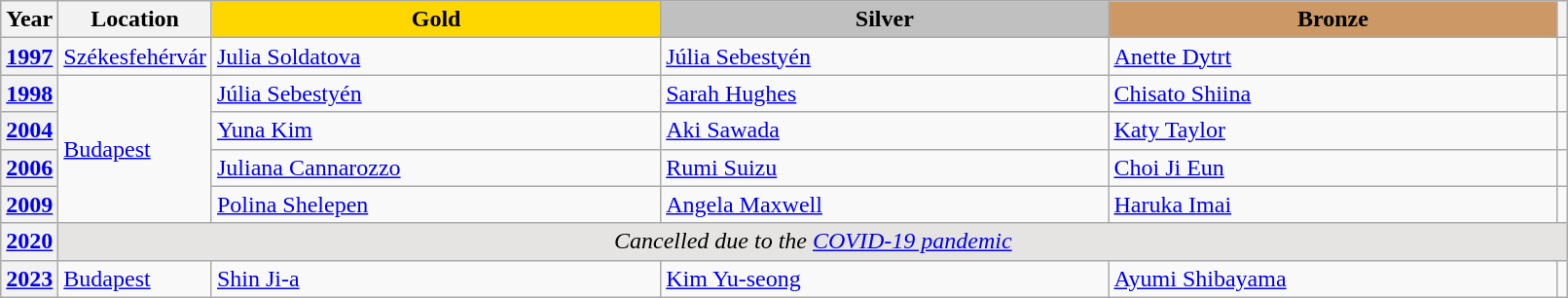<table class="wikitable unsortable" style="text-align:left; width:85%">
<tr>
<th scope="col" style="text-align:center">Year</th>
<th scope="col" style="text-align:center">Location</th>
<td scope="col" style="text-align:center; width:30%; background:gold"><strong>Gold</strong></td>
<td scope="col" style="text-align:center; width:30%; background:silver"><strong>Silver</strong></td>
<td scope="col" style="text-align:center; width:30%; background:#c96"><strong>Bronze</strong></td>
<th scope="col" style="text-align:center"></th>
</tr>
<tr>
<th scope="row" style="text-align:left"><a href='#'>1997</a></th>
<td><a href='#'>Székesfehérvár</a></td>
<td> <a href='#'>Julia Soldatova</a></td>
<td> <a href='#'>Júlia Sebestyén</a></td>
<td> <a href='#'>Anette Dytrt</a></td>
<td></td>
</tr>
<tr>
<th scope="row" style="text-align:left"><a href='#'>1998</a></th>
<td rowspan="4"><a href='#'>Budapest</a></td>
<td> <a href='#'>Júlia Sebestyén</a></td>
<td> <a href='#'>Sarah Hughes</a></td>
<td> <a href='#'>Chisato Shiina</a></td>
<td></td>
</tr>
<tr>
<th scope="row" style="text-align:left"><a href='#'>2004</a></th>
<td> <a href='#'>Yuna Kim</a></td>
<td> <a href='#'>Aki Sawada</a></td>
<td> <a href='#'>Katy Taylor</a></td>
<td></td>
</tr>
<tr>
<th scope="row" style="text-align:left"><a href='#'>2006</a></th>
<td> <a href='#'>Juliana Cannarozzo</a></td>
<td> <a href='#'>Rumi Suizu</a></td>
<td> <a href='#'>Choi Ji Eun</a></td>
<td></td>
</tr>
<tr>
<th scope="row" style="text-align:left"><a href='#'>2009</a></th>
<td> <a href='#'>Polina Shelepen</a></td>
<td> <a href='#'>Angela Maxwell</a></td>
<td> <a href='#'>Haruka Imai</a></td>
<td></td>
</tr>
<tr>
<th scope="row" style="text-align:left"><a href='#'>2020</a></th>
<td colspan="5" align="center" bgcolor="e5e4e2"><em>Cancelled due to the <a href='#'>COVID-19 pandemic</a></em></td>
</tr>
<tr>
<th scope="row" style="text-align:left"><a href='#'>2023</a></th>
<td><a href='#'>Budapest</a></td>
<td> <a href='#'>Shin Ji-a</a></td>
<td> <a href='#'>Kim Yu-seong</a></td>
<td> <a href='#'>Ayumi Shibayama</a></td>
<td></td>
</tr>
</table>
